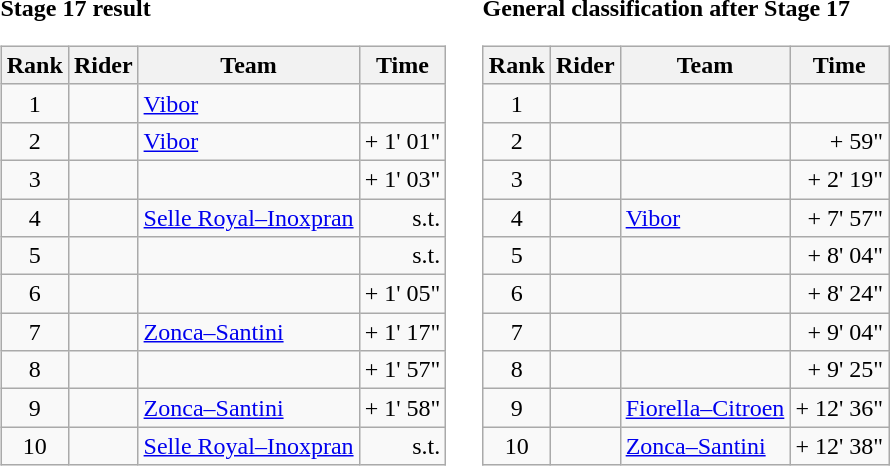<table>
<tr>
<td><strong>Stage 17 result</strong><br><table class="wikitable">
<tr>
<th scope="col">Rank</th>
<th scope="col">Rider</th>
<th scope="col">Team</th>
<th scope="col">Time</th>
</tr>
<tr>
<td style="text-align:center;">1</td>
<td></td>
<td><a href='#'>Vibor</a></td>
<td style="text-align:right;"></td>
</tr>
<tr>
<td style="text-align:center;">2</td>
<td></td>
<td><a href='#'>Vibor</a></td>
<td style="text-align:right;">+ 1' 01"</td>
</tr>
<tr>
<td style="text-align:center;">3</td>
<td></td>
<td></td>
<td style="text-align:right;">+ 1' 03"</td>
</tr>
<tr>
<td style="text-align:center;">4</td>
<td></td>
<td><a href='#'>Selle Royal–Inoxpran</a></td>
<td style="text-align:right;">s.t.</td>
</tr>
<tr>
<td style="text-align:center;">5</td>
<td></td>
<td></td>
<td style="text-align:right;">s.t.</td>
</tr>
<tr>
<td style="text-align:center;">6</td>
<td></td>
<td></td>
<td style="text-align:right;">+ 1' 05"</td>
</tr>
<tr>
<td style="text-align:center;">7</td>
<td></td>
<td><a href='#'>Zonca–Santini</a></td>
<td style="text-align:right;">+ 1' 17"</td>
</tr>
<tr>
<td style="text-align:center;">8</td>
<td></td>
<td></td>
<td style="text-align:right;">+ 1' 57"</td>
</tr>
<tr>
<td style="text-align:center;">9</td>
<td></td>
<td><a href='#'>Zonca–Santini</a></td>
<td style="text-align:right;">+ 1' 58"</td>
</tr>
<tr>
<td style="text-align:center;">10</td>
<td></td>
<td><a href='#'>Selle Royal–Inoxpran</a></td>
<td style="text-align:right;">s.t.</td>
</tr>
</table>
</td>
<td></td>
<td><strong>General classification after Stage 17</strong><br><table class="wikitable">
<tr>
<th scope="col">Rank</th>
<th scope="col">Rider</th>
<th scope="col">Team</th>
<th scope="col">Time</th>
</tr>
<tr>
<td style="text-align:center;">1</td>
<td></td>
<td></td>
<td style="text-align:right;"></td>
</tr>
<tr>
<td style="text-align:center;">2</td>
<td></td>
<td></td>
<td style="text-align:right;">+ 59"</td>
</tr>
<tr>
<td style="text-align:center;">3</td>
<td></td>
<td></td>
<td style="text-align:right;">+ 2' 19"</td>
</tr>
<tr>
<td style="text-align:center;">4</td>
<td></td>
<td><a href='#'>Vibor</a></td>
<td style="text-align:right;">+ 7' 57"</td>
</tr>
<tr>
<td style="text-align:center;">5</td>
<td></td>
<td></td>
<td style="text-align:right;">+ 8' 04"</td>
</tr>
<tr>
<td style="text-align:center;">6</td>
<td></td>
<td></td>
<td style="text-align:right;">+ 8' 24"</td>
</tr>
<tr>
<td style="text-align:center;">7</td>
<td></td>
<td></td>
<td style="text-align:right;">+ 9' 04"</td>
</tr>
<tr>
<td style="text-align:center;">8</td>
<td></td>
<td></td>
<td style="text-align:right;">+ 9' 25"</td>
</tr>
<tr>
<td style="text-align:center;">9</td>
<td></td>
<td><a href='#'>Fiorella–Citroen</a></td>
<td style="text-align:right;">+ 12' 36"</td>
</tr>
<tr>
<td style="text-align:center;">10</td>
<td></td>
<td><a href='#'>Zonca–Santini</a></td>
<td style="text-align:right;">+ 12' 38"</td>
</tr>
</table>
</td>
</tr>
</table>
